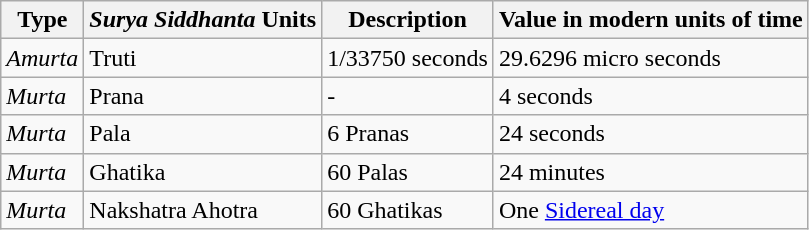<table class="wikitable">
<tr>
<th>Type</th>
<th><em>Surya Siddhanta</em> Units</th>
<th>Description</th>
<th>Value in modern units of time</th>
</tr>
<tr>
<td><em>Amurta</em></td>
<td>Truti</td>
<td>1/33750 seconds</td>
<td>29.6296 micro seconds</td>
</tr>
<tr>
<td><em>Murta</em></td>
<td>Prana</td>
<td>-</td>
<td>4 seconds</td>
</tr>
<tr>
<td><em>Murta</em></td>
<td>Pala</td>
<td>6 Pranas</td>
<td>24 seconds</td>
</tr>
<tr>
<td><em>Murta</em></td>
<td>Ghatika</td>
<td>60 Palas</td>
<td>24 minutes</td>
</tr>
<tr>
<td><em>Murta</em></td>
<td>Nakshatra Ahotra</td>
<td>60 Ghatikas</td>
<td>One <a href='#'>Sidereal day</a></td>
</tr>
</table>
